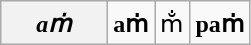<table class="wikitable" style="margin-left:30px">
<tr>
<th style="width:4em"><em>aṁ</em></th>
<td><big></big> <strong>aṁ</strong><br></td>
<td><big></big> m̐<br></td>
<td><big></big> <strong>paṁ</strong><br></td>
</tr>
</table>
